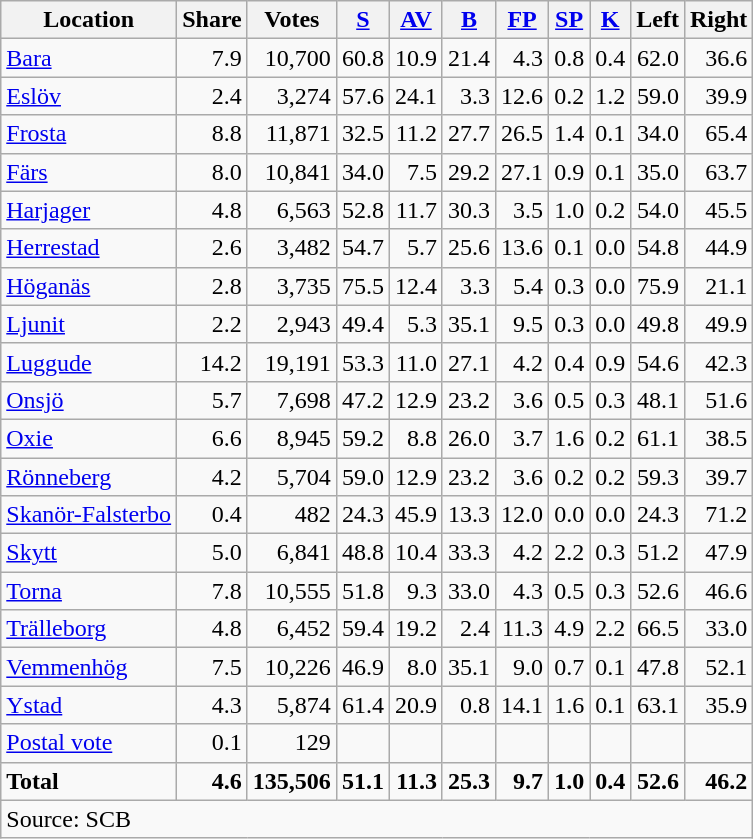<table class="wikitable sortable" style=text-align:right>
<tr>
<th>Location</th>
<th>Share</th>
<th>Votes</th>
<th><a href='#'>S</a></th>
<th><a href='#'>AV</a></th>
<th><a href='#'>B</a></th>
<th><a href='#'>FP</a></th>
<th><a href='#'>SP</a></th>
<th><a href='#'>K</a></th>
<th>Left</th>
<th>Right</th>
</tr>
<tr>
<td align=left><a href='#'>Bara</a></td>
<td>7.9</td>
<td>10,700</td>
<td>60.8</td>
<td>10.9</td>
<td>21.4</td>
<td>4.3</td>
<td>0.8</td>
<td>0.4</td>
<td>62.0</td>
<td>36.6</td>
</tr>
<tr>
<td align=left><a href='#'>Eslöv</a></td>
<td>2.4</td>
<td>3,274</td>
<td>57.6</td>
<td>24.1</td>
<td>3.3</td>
<td>12.6</td>
<td>0.2</td>
<td>1.2</td>
<td>59.0</td>
<td>39.9</td>
</tr>
<tr>
<td align=left><a href='#'>Frosta</a></td>
<td>8.8</td>
<td>11,871</td>
<td>32.5</td>
<td>11.2</td>
<td>27.7</td>
<td>26.5</td>
<td>1.4</td>
<td>0.1</td>
<td>34.0</td>
<td>65.4</td>
</tr>
<tr>
<td align=left><a href='#'>Färs</a></td>
<td>8.0</td>
<td>10,841</td>
<td>34.0</td>
<td>7.5</td>
<td>29.2</td>
<td>27.1</td>
<td>0.9</td>
<td>0.1</td>
<td>35.0</td>
<td>63.7</td>
</tr>
<tr>
<td align=left><a href='#'>Harjager</a></td>
<td>4.8</td>
<td>6,563</td>
<td>52.8</td>
<td>11.7</td>
<td>30.3</td>
<td>3.5</td>
<td>1.0</td>
<td>0.2</td>
<td>54.0</td>
<td>45.5</td>
</tr>
<tr>
<td align=left><a href='#'>Herrestad</a></td>
<td>2.6</td>
<td>3,482</td>
<td>54.7</td>
<td>5.7</td>
<td>25.6</td>
<td>13.6</td>
<td>0.1</td>
<td>0.0</td>
<td>54.8</td>
<td>44.9</td>
</tr>
<tr>
<td align=left><a href='#'>Höganäs</a></td>
<td>2.8</td>
<td>3,735</td>
<td>75.5</td>
<td>12.4</td>
<td>3.3</td>
<td>5.4</td>
<td>0.3</td>
<td>0.0</td>
<td>75.9</td>
<td>21.1</td>
</tr>
<tr>
<td align=left><a href='#'>Ljunit</a></td>
<td>2.2</td>
<td>2,943</td>
<td>49.4</td>
<td>5.3</td>
<td>35.1</td>
<td>9.5</td>
<td>0.3</td>
<td>0.0</td>
<td>49.8</td>
<td>49.9</td>
</tr>
<tr>
<td align=left><a href='#'>Luggude</a></td>
<td>14.2</td>
<td>19,191</td>
<td>53.3</td>
<td>11.0</td>
<td>27.1</td>
<td>4.2</td>
<td>0.4</td>
<td>0.9</td>
<td>54.6</td>
<td>42.3</td>
</tr>
<tr>
<td align=left><a href='#'>Onsjö</a></td>
<td>5.7</td>
<td>7,698</td>
<td>47.2</td>
<td>12.9</td>
<td>23.2</td>
<td>3.6</td>
<td>0.5</td>
<td>0.3</td>
<td>48.1</td>
<td>51.6</td>
</tr>
<tr>
<td align=left><a href='#'>Oxie</a></td>
<td>6.6</td>
<td>8,945</td>
<td>59.2</td>
<td>8.8</td>
<td>26.0</td>
<td>3.7</td>
<td>1.6</td>
<td>0.2</td>
<td>61.1</td>
<td>38.5</td>
</tr>
<tr>
<td align=left><a href='#'>Rönneberg</a></td>
<td>4.2</td>
<td>5,704</td>
<td>59.0</td>
<td>12.9</td>
<td>23.2</td>
<td>3.6</td>
<td>0.2</td>
<td>0.2</td>
<td>59.3</td>
<td>39.7</td>
</tr>
<tr>
<td align=left><a href='#'>Skanör-Falsterbo</a></td>
<td>0.4</td>
<td>482</td>
<td>24.3</td>
<td>45.9</td>
<td>13.3</td>
<td>12.0</td>
<td>0.0</td>
<td>0.0</td>
<td>24.3</td>
<td>71.2</td>
</tr>
<tr>
<td align=left><a href='#'>Skytt</a></td>
<td>5.0</td>
<td>6,841</td>
<td>48.8</td>
<td>10.4</td>
<td>33.3</td>
<td>4.2</td>
<td>2.2</td>
<td>0.3</td>
<td>51.2</td>
<td>47.9</td>
</tr>
<tr>
<td align=left><a href='#'>Torna</a></td>
<td>7.8</td>
<td>10,555</td>
<td>51.8</td>
<td>9.3</td>
<td>33.0</td>
<td>4.3</td>
<td>0.5</td>
<td>0.3</td>
<td>52.6</td>
<td>46.6</td>
</tr>
<tr>
<td align=left><a href='#'>Trälleborg</a></td>
<td>4.8</td>
<td>6,452</td>
<td>59.4</td>
<td>19.2</td>
<td>2.4</td>
<td>11.3</td>
<td>4.9</td>
<td>2.2</td>
<td>66.5</td>
<td>33.0</td>
</tr>
<tr>
<td align=left><a href='#'>Vemmenhög</a></td>
<td>7.5</td>
<td>10,226</td>
<td>46.9</td>
<td>8.0</td>
<td>35.1</td>
<td>9.0</td>
<td>0.7</td>
<td>0.1</td>
<td>47.8</td>
<td>52.1</td>
</tr>
<tr>
<td align=left><a href='#'>Ystad</a></td>
<td>4.3</td>
<td>5,874</td>
<td>61.4</td>
<td>20.9</td>
<td>0.8</td>
<td>14.1</td>
<td>1.6</td>
<td>0.1</td>
<td>63.1</td>
<td>35.9</td>
</tr>
<tr>
<td align=left><a href='#'>Postal vote</a></td>
<td>0.1</td>
<td>129</td>
<td></td>
<td></td>
<td></td>
<td></td>
<td></td>
<td></td>
<td></td>
<td></td>
</tr>
<tr>
<td align=left><strong>Total</strong></td>
<td><strong>4.6</strong></td>
<td><strong>135,506</strong></td>
<td><strong>51.1</strong></td>
<td><strong>11.3</strong></td>
<td><strong>25.3</strong></td>
<td><strong>9.7</strong></td>
<td><strong>1.0</strong></td>
<td><strong>0.4</strong></td>
<td><strong>52.6</strong></td>
<td><strong>46.2</strong></td>
</tr>
<tr>
<td align=left colspan=11>Source: SCB </td>
</tr>
</table>
